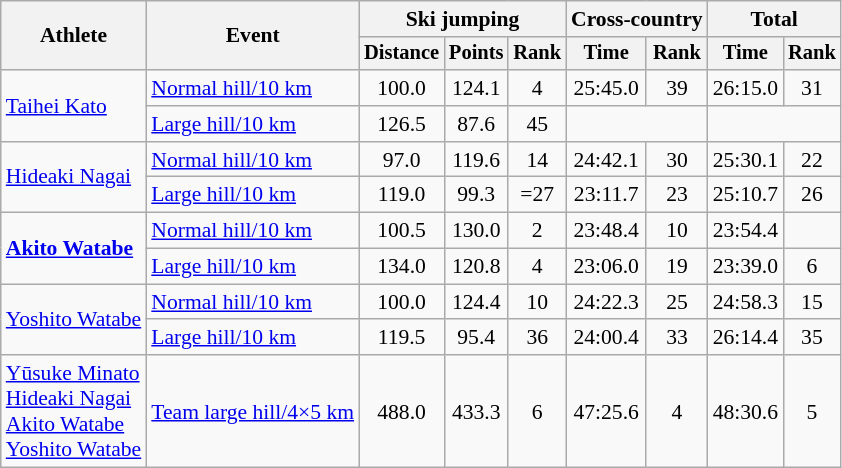<table class="wikitable" style="font-size:90%">
<tr>
<th rowspan="2">Athlete</th>
<th rowspan="2">Event</th>
<th colspan="3">Ski jumping</th>
<th colspan="2">Cross-country</th>
<th colspan="2">Total</th>
</tr>
<tr style="font-size:95%">
<th>Distance</th>
<th>Points</th>
<th>Rank</th>
<th>Time</th>
<th>Rank</th>
<th>Time</th>
<th>Rank</th>
</tr>
<tr align=center>
<td align=left rowspan=2><a href='#'>Taihei Kato</a></td>
<td align=left><a href='#'>Normal hill/10 km</a></td>
<td>100.0</td>
<td>124.1</td>
<td>4</td>
<td>25:45.0</td>
<td>39</td>
<td>26:15.0</td>
<td>31</td>
</tr>
<tr align=center>
<td align=left><a href='#'>Large hill/10 km</a></td>
<td>126.5</td>
<td>87.6</td>
<td>45</td>
<td colspan=2></td>
<td colspan=2></td>
</tr>
<tr align=center>
<td align=left rowspan=2><a href='#'>Hideaki Nagai</a></td>
<td align=left><a href='#'>Normal hill/10 km</a></td>
<td>97.0</td>
<td>119.6</td>
<td>14</td>
<td>24:42.1</td>
<td>30</td>
<td>25:30.1</td>
<td>22</td>
</tr>
<tr align=center>
<td align=left><a href='#'>Large hill/10 km</a></td>
<td>119.0</td>
<td>99.3</td>
<td>=27</td>
<td>23:11.7</td>
<td>23</td>
<td>25:10.7</td>
<td>26</td>
</tr>
<tr align=center>
<td align=left rowspan=2><strong><a href='#'>Akito Watabe</a></strong></td>
<td align=left><a href='#'>Normal hill/10 km</a></td>
<td>100.5</td>
<td>130.0</td>
<td>2</td>
<td>23:48.4</td>
<td>10</td>
<td>23:54.4</td>
<td></td>
</tr>
<tr align=center>
<td align=left><a href='#'>Large hill/10 km</a></td>
<td>134.0</td>
<td>120.8</td>
<td>4</td>
<td>23:06.0</td>
<td>19</td>
<td>23:39.0</td>
<td>6</td>
</tr>
<tr align=center>
<td align=left rowspan=2><a href='#'>Yoshito Watabe</a></td>
<td align=left><a href='#'>Normal hill/10 km</a></td>
<td>100.0</td>
<td>124.4</td>
<td>10</td>
<td>24:22.3</td>
<td>25</td>
<td>24:58.3</td>
<td>15</td>
</tr>
<tr align=center>
<td align=left><a href='#'>Large hill/10 km</a></td>
<td>119.5</td>
<td>95.4</td>
<td>36</td>
<td>24:00.4</td>
<td>33</td>
<td>26:14.4</td>
<td>35</td>
</tr>
<tr align=center>
<td align=left><a href='#'>Yūsuke Minato</a><br><a href='#'>Hideaki Nagai</a><br><a href='#'>Akito Watabe</a><br><a href='#'>Yoshito Watabe</a></td>
<td align=left><a href='#'>Team large hill/4×5 km</a></td>
<td>488.0</td>
<td>433.3</td>
<td>6</td>
<td>47:25.6</td>
<td>4</td>
<td>48:30.6</td>
<td>5</td>
</tr>
</table>
